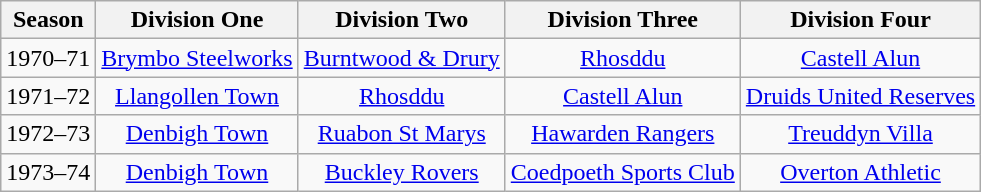<table class="wikitable" style="text-align: center">
<tr>
<th>Season</th>
<th>Division One</th>
<th>Division Two</th>
<th>Division Three</th>
<th>Division Four</th>
</tr>
<tr>
<td>1970–71</td>
<td><a href='#'>Brymbo Steelworks</a></td>
<td><a href='#'>Burntwood & Drury</a></td>
<td><a href='#'>Rhosddu</a></td>
<td><a href='#'>Castell Alun</a></td>
</tr>
<tr>
<td>1971–72</td>
<td><a href='#'>Llangollen Town</a></td>
<td><a href='#'>Rhosddu</a></td>
<td><a href='#'>Castell Alun</a></td>
<td><a href='#'>Druids United Reserves</a></td>
</tr>
<tr>
<td>1972–73</td>
<td><a href='#'>Denbigh Town</a></td>
<td><a href='#'>Ruabon St Marys</a></td>
<td><a href='#'>Hawarden Rangers</a></td>
<td><a href='#'>Treuddyn Villa</a></td>
</tr>
<tr>
<td>1973–74</td>
<td><a href='#'>Denbigh Town</a></td>
<td><a href='#'>Buckley Rovers</a></td>
<td><a href='#'>Coedpoeth Sports Club</a></td>
<td><a href='#'>Overton Athletic</a></td>
</tr>
</table>
